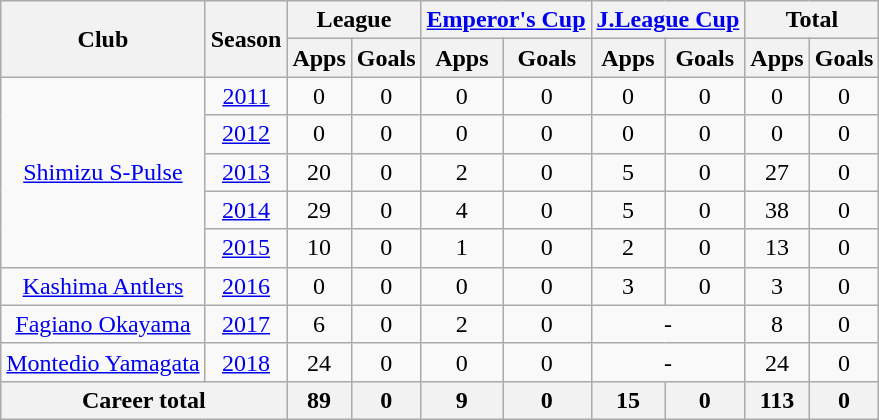<table class="wikitable" style="text-align: center;">
<tr>
<th rowspan="2">Club</th>
<th rowspan="2">Season</th>
<th colspan="2">League</th>
<th colspan="2"><a href='#'>Emperor's Cup</a></th>
<th colspan="2"><a href='#'>J.League Cup</a></th>
<th colspan="2">Total</th>
</tr>
<tr>
<th>Apps</th>
<th>Goals</th>
<th>Apps</th>
<th>Goals</th>
<th>Apps</th>
<th>Goals</th>
<th>Apps</th>
<th>Goals</th>
</tr>
<tr>
<td rowspan="5"><a href='#'>Shimizu S-Pulse</a></td>
<td><a href='#'>2011</a></td>
<td>0</td>
<td>0</td>
<td>0</td>
<td>0</td>
<td>0</td>
<td>0</td>
<td>0</td>
<td>0</td>
</tr>
<tr>
<td><a href='#'>2012</a></td>
<td>0</td>
<td>0</td>
<td>0</td>
<td>0</td>
<td>0</td>
<td>0</td>
<td>0</td>
<td>0</td>
</tr>
<tr>
<td><a href='#'>2013</a></td>
<td>20</td>
<td>0</td>
<td>2</td>
<td>0</td>
<td>5</td>
<td>0</td>
<td>27</td>
<td>0</td>
</tr>
<tr>
<td><a href='#'>2014</a></td>
<td>29</td>
<td>0</td>
<td>4</td>
<td>0</td>
<td>5</td>
<td>0</td>
<td>38</td>
<td>0</td>
</tr>
<tr>
<td><a href='#'>2015</a></td>
<td>10</td>
<td>0</td>
<td>1</td>
<td>0</td>
<td>2</td>
<td>0</td>
<td>13</td>
<td>0</td>
</tr>
<tr>
<td><a href='#'>Kashima Antlers</a></td>
<td><a href='#'>2016</a></td>
<td>0</td>
<td>0</td>
<td>0</td>
<td>0</td>
<td>3</td>
<td>0</td>
<td>3</td>
<td>0</td>
</tr>
<tr>
<td><a href='#'>Fagiano Okayama</a></td>
<td><a href='#'>2017</a></td>
<td>6</td>
<td>0</td>
<td>2</td>
<td>0</td>
<td colspan="2">-</td>
<td>8</td>
<td>0</td>
</tr>
<tr>
<td rowspan=1><a href='#'>Montedio Yamagata</a></td>
<td><a href='#'>2018</a></td>
<td>24</td>
<td>0</td>
<td>0</td>
<td>0</td>
<td colspan="2">-</td>
<td>24</td>
<td>0</td>
</tr>
<tr>
<th colspan="2">Career total</th>
<th>89</th>
<th>0</th>
<th>9</th>
<th>0</th>
<th>15</th>
<th>0</th>
<th>113</th>
<th>0</th>
</tr>
</table>
